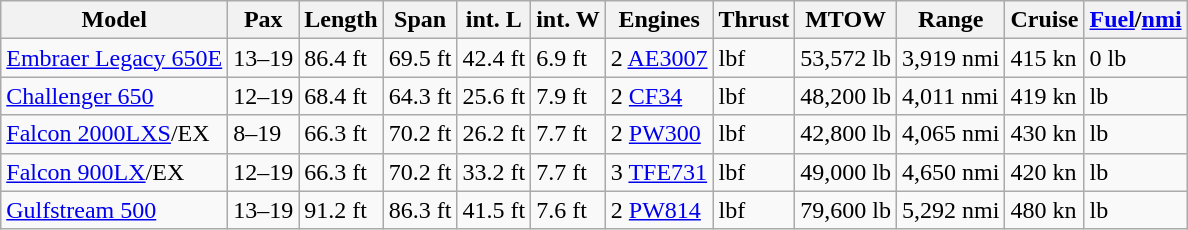<table class="wikitable sortable">
<tr>
<th>Model</th>
<th>Pax</th>
<th>Length</th>
<th>Span</th>
<th>int. L</th>
<th>int. W</th>
<th>Engines</th>
<th>Thrust</th>
<th>MTOW</th>
<th>Range</th>
<th>Cruise</th>
<th><a href='#'>Fuel</a>/<a href='#'>nmi</a></th>
</tr>
<tr>
<td><a href='#'>Embraer Legacy 650E</a> </td>
<td>13–19</td>
<td>86.4 ft</td>
<td>69.5 ft</td>
<td>42.4 ft</td>
<td>6.9 ft</td>
<td>2 <a href='#'>AE3007</a></td>
<td> lbf</td>
<td>53,572 lb</td>
<td>3,919 nmi</td>
<td>415 kn</td>
<td>0 lb</td>
</tr>
<tr>
<td><a href='#'>Challenger 650</a> </td>
<td>12–19</td>
<td>68.4 ft</td>
<td>64.3 ft</td>
<td>25.6 ft</td>
<td>7.9 ft</td>
<td>2 <a href='#'>CF34</a></td>
<td> lbf</td>
<td>48,200 lb</td>
<td>4,011 nmi</td>
<td>419 kn</td>
<td> lb</td>
</tr>
<tr>
<td><a href='#'>Falcon 2000LXS</a>/EX	</td>
<td>8–19</td>
<td>66.3 ft</td>
<td>70.2 ft</td>
<td>26.2 ft</td>
<td>7.7 ft</td>
<td>2 <a href='#'>PW300</a></td>
<td> lbf</td>
<td>42,800 lb</td>
<td>4,065 nmi</td>
<td>430 kn</td>
<td> lb</td>
</tr>
<tr>
<td><a href='#'>Falcon 900LX</a>/EX </td>
<td>12–19</td>
<td>66.3 ft</td>
<td>70.2 ft</td>
<td>33.2 ft</td>
<td>7.7 ft</td>
<td>3 <a href='#'>TFE731</a></td>
<td> lbf</td>
<td>49,000 lb</td>
<td>4,650 nmi</td>
<td>420 kn</td>
<td> lb</td>
</tr>
<tr>
<td><a href='#'>Gulfstream 500</a> </td>
<td>13–19</td>
<td>91.2 ft</td>
<td>86.3 ft</td>
<td>41.5 ft</td>
<td>7.6 ft</td>
<td>2 <a href='#'>PW814</a></td>
<td> lbf</td>
<td>79,600 lb</td>
<td>5,292 nmi</td>
<td>480 kn</td>
<td> lb</td>
</tr>
</table>
